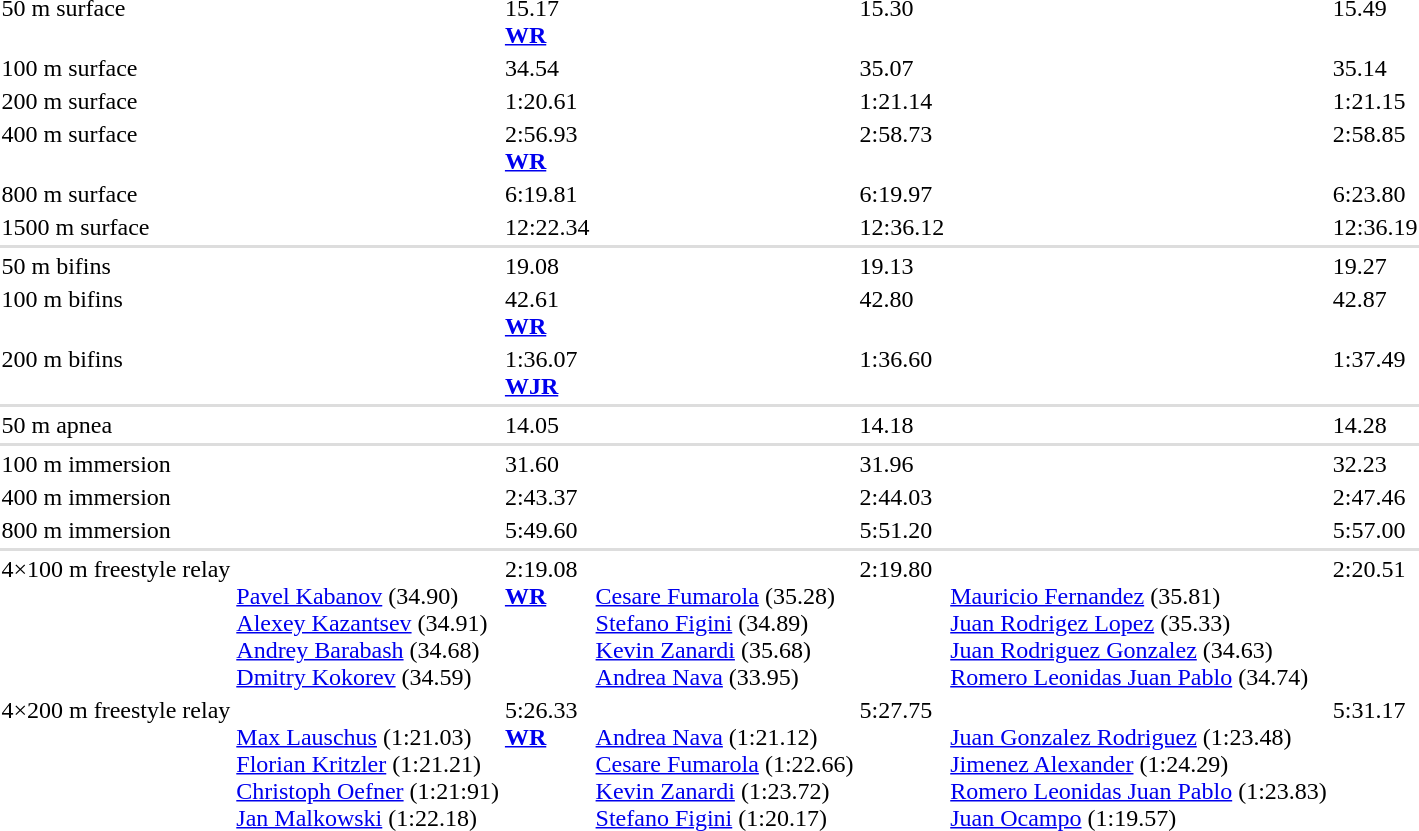<table>
<tr valign="top">
<td>50 m surface</td>
<td></td>
<td>15.17 <br> <strong><a href='#'>WR</a></strong></td>
<td></td>
<td>15.30</td>
<td></td>
<td>15.49</td>
</tr>
<tr valign="top">
<td>100 m surface</td>
<td></td>
<td>34.54</td>
<td></td>
<td>35.07</td>
<td></td>
<td>35.14</td>
</tr>
<tr valign="top">
<td>200 m surface</td>
<td></td>
<td>1:20.61</td>
<td></td>
<td>1:21.14</td>
<td></td>
<td>1:21.15</td>
</tr>
<tr valign="top">
<td>400 m surface</td>
<td></td>
<td>2:56.93 <br> <strong><a href='#'>WR</a></strong></td>
<td></td>
<td>2:58.73</td>
<td></td>
<td>2:58.85</td>
</tr>
<tr valign="top">
<td>800 m surface</td>
<td></td>
<td>6:19.81</td>
<td></td>
<td>6:19.97</td>
<td></td>
<td>6:23.80</td>
</tr>
<tr valign="top">
<td>1500 m surface</td>
<td></td>
<td>12:22.34</td>
<td></td>
<td>12:36.12</td>
<td></td>
<td>12:36.19</td>
</tr>
<tr bgcolor=#DDDDDD>
<td colspan=7></td>
</tr>
<tr valign="top">
<td>50 m bifins</td>
<td></td>
<td>19.08</td>
<td></td>
<td>19.13</td>
<td></td>
<td>19.27</td>
</tr>
<tr valign="top">
<td>100 m bifins</td>
<td></td>
<td>42.61 <br> <strong><a href='#'>WR</a></strong></td>
<td></td>
<td>42.80</td>
<td></td>
<td>42.87</td>
</tr>
<tr valign="top">
<td>200 m bifins</td>
<td></td>
<td>1:36.07 <br> <strong><a href='#'>WJR</a></strong></td>
<td></td>
<td>1:36.60</td>
<td></td>
<td>1:37.49</td>
</tr>
<tr bgcolor=#DDDDDD>
<td colspan=7></td>
</tr>
<tr valign="top">
<td>50 m apnea</td>
<td></td>
<td>14.05</td>
<td></td>
<td>14.18</td>
<td><br></td>
<td>14.28</td>
</tr>
<tr bgcolor=#DDDDDD>
<td colspan=7></td>
</tr>
<tr valign="top">
<td>100 m immersion</td>
<td></td>
<td>31.60</td>
<td></td>
<td>31.96</td>
<td></td>
<td>32.23</td>
</tr>
<tr valign="top">
<td>400 m immersion</td>
<td></td>
<td>2:43.37</td>
<td></td>
<td>2:44.03</td>
<td></td>
<td>2:47.46</td>
</tr>
<tr valign="top">
<td>800 m immersion</td>
<td></td>
<td>5:49.60</td>
<td></td>
<td>5:51.20</td>
<td></td>
<td>5:57.00</td>
</tr>
<tr bgcolor=#DDDDDD>
<td colspan=7></td>
</tr>
<tr valign="top">
<td>4×100 m freestyle relay</td>
<td><br><a href='#'>Pavel Kabanov</a> (34.90)<br><a href='#'>Alexey Kazantsev</a> (34.91)<br><a href='#'>Andrey Barabash</a> (34.68)<br><a href='#'>Dmitry Kokorev</a> (34.59)</td>
<td>2:19.08 <br> <strong><a href='#'>WR</a></strong></td>
<td><br><a href='#'>Cesare Fumarola</a> (35.28)<br><a href='#'>Stefano Figini</a> (34.89)<br><a href='#'>Kevin Zanardi</a> (35.68)<br><a href='#'>Andrea Nava</a> (33.95)</td>
<td>2:19.80</td>
<td><br><a href='#'>Mauricio Fernandez</a> (35.81)<br><a href='#'>Juan Rodrigez Lopez</a> (35.33)<br><a href='#'>Juan Rodriguez Gonzalez</a> (34.63)<br><a href='#'>Romero Leonidas Juan Pablo</a> (34.74)</td>
<td>2:20.51</td>
</tr>
<tr valign="top">
<td>4×200 m freestyle relay</td>
<td><br><a href='#'>Max Lauschus</a> (1:21.03)<br><a href='#'>Florian Kritzler</a> (1:21.21)<br><a href='#'>Christoph Oefner</a> (1:21:91)<br><a href='#'>Jan Malkowski</a> (1:22.18)</td>
<td>5:26.33 <br> <strong><a href='#'>WR</a></strong></td>
<td><br><a href='#'>Andrea Nava</a> (1:21.12)<br><a href='#'>Cesare Fumarola</a> (1:22.66)<br><a href='#'>Kevin Zanardi</a> (1:23.72)<br><a href='#'>Stefano Figini</a> (1:20.17)</td>
<td>5:27.75</td>
<td><br><a href='#'>Juan Gonzalez Rodriguez</a> (1:23.48)<br><a href='#'>Jimenez Alexander</a> (1:24.29)<br><a href='#'>Romero Leonidas Juan Pablo</a> (1:23.83)<br><a href='#'>Juan Ocampo</a> (1:19.57)</td>
<td>5:31.17</td>
</tr>
<tr valign="top">
</tr>
<tr bgcolor= e8e8e8>
</tr>
</table>
